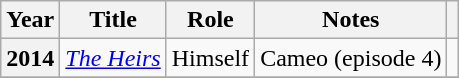<table class="wikitable sortable plainrowheaders">
<tr>
<th scope="col">Year</th>
<th scope="col">Title</th>
<th scope="col">Role</th>
<th scope="col" class="unsortable">Notes</th>
<th scope="col" class="unsortable"></th>
</tr>
<tr>
<th scope="row">2014</th>
<td><em><a href='#'>The Heirs</a></em></td>
<td>Himself</td>
<td>Cameo (episode 4)</td>
<td></td>
</tr>
<tr>
</tr>
</table>
